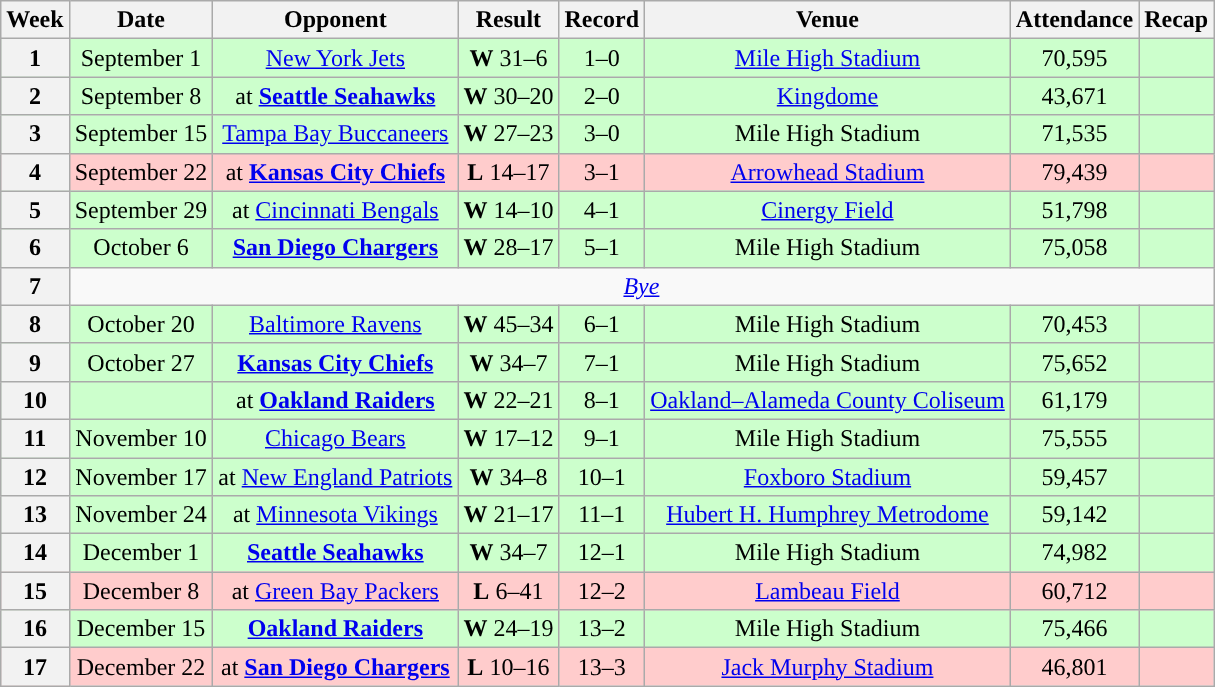<table class="wikitable" style="text-align:center">
<tr>
<th>Week</th>
<th>Date</th>
<th>Opponent</th>
<th>Result</th>
<th>Record</th>
<th>Venue</th>
<th>Attendance</th>
<th>Recap</th>
</tr>
<tr style="background: #cfc;">
<th>1</th>
<td>September 1</td>
<td><a href='#'>New York Jets</a></td>
<td><strong>W</strong> 31–6</td>
<td>1–0</td>
<td><a href='#'>Mile High Stadium</a></td>
<td><div>70,595</div></td>
<td></td>
</tr>
<tr style="background: #cfc;">
<th>2</th>
<td>September 8</td>
<td>at <strong><a href='#'>Seattle Seahawks</a></strong></td>
<td><strong>W</strong> 30–20</td>
<td>2–0</td>
<td><a href='#'>Kingdome</a></td>
<td><div>43,671</div></td>
<td></td>
</tr>
<tr style="background: #cfc;">
<th>3</th>
<td>September 15</td>
<td><a href='#'>Tampa Bay Buccaneers</a></td>
<td><strong>W</strong> 27–23</td>
<td>3–0</td>
<td>Mile High Stadium</td>
<td><div>71,535</div></td>
<td></td>
</tr>
<tr style="background: #fcc;">
<th>4</th>
<td>September 22</td>
<td>at <strong><a href='#'>Kansas City Chiefs</a></strong></td>
<td><strong>L</strong> 14–17</td>
<td>3–1</td>
<td><a href='#'>Arrowhead Stadium</a></td>
<td><div>79,439</div></td>
<td></td>
</tr>
<tr style="background: #cfc;">
<th>5</th>
<td>September 29</td>
<td>at <a href='#'>Cincinnati Bengals</a></td>
<td><strong>W</strong> 14–10</td>
<td>4–1</td>
<td><a href='#'>Cinergy Field</a></td>
<td><div>51,798</div></td>
<td></td>
</tr>
<tr style="background: #cfc;">
<th>6</th>
<td>October 6</td>
<td><strong><a href='#'>San Diego Chargers</a></strong></td>
<td><strong>W</strong> 28–17</td>
<td>5–1</td>
<td>Mile High Stadium</td>
<td><div>75,058</div></td>
<td></td>
</tr>
<tr>
<th>7</th>
<td colspan="7"><em><a href='#'>Bye</a></em></td>
</tr>
<tr style="background: #cfc;">
<th>8</th>
<td>October 20</td>
<td><a href='#'>Baltimore Ravens</a></td>
<td><strong>W</strong> 45–34</td>
<td>6–1</td>
<td>Mile High Stadium</td>
<td><div>70,453</div></td>
<td></td>
</tr>
<tr style="background: #cfc;">
<th>9</th>
<td>October 27</td>
<td><strong><a href='#'>Kansas City Chiefs</a></strong></td>
<td><strong>W</strong> 34–7</td>
<td>7–1</td>
<td>Mile High Stadium</td>
<td><div>75,652</div></td>
<td></td>
</tr>
<tr style="background: #cfc;">
<th>10</th>
<td></td>
<td>at <strong><a href='#'>Oakland Raiders</a></strong></td>
<td><strong>W</strong> 22–21</td>
<td>8–1</td>
<td><a href='#'>Oakland–Alameda County Coliseum</a></td>
<td><div>61,179</div></td>
<td></td>
</tr>
<tr style="background: #cfc;">
<th>11</th>
<td>November 10</td>
<td><a href='#'>Chicago Bears</a></td>
<td><strong>W</strong> 17–12</td>
<td>9–1</td>
<td>Mile High Stadium</td>
<td><div>75,555</div></td>
<td></td>
</tr>
<tr style="background: #cfc;">
<th>12</th>
<td>November 17</td>
<td>at <a href='#'>New England Patriots</a></td>
<td><strong>W</strong> 34–8</td>
<td>10–1</td>
<td><a href='#'>Foxboro Stadium</a></td>
<td><div>59,457</div></td>
<td></td>
</tr>
<tr style="background: #cfc;">
<th>13</th>
<td>November 24</td>
<td>at <a href='#'>Minnesota Vikings</a></td>
<td><strong>W</strong> 21–17</td>
<td>11–1</td>
<td><a href='#'>Hubert H. Humphrey Metrodome</a></td>
<td><div>59,142</div></td>
<td></td>
</tr>
<tr style="background: #cfc;">
<th>14</th>
<td>December 1</td>
<td><strong><a href='#'>Seattle Seahawks</a></strong></td>
<td><strong>W</strong> 34–7</td>
<td>12–1</td>
<td>Mile High Stadium</td>
<td><div>74,982</div></td>
<td></td>
</tr>
<tr style="background: #fcc;">
<th>15</th>
<td>December 8</td>
<td>at <a href='#'>Green Bay Packers</a></td>
<td><strong>L</strong> 6–41</td>
<td>12–2</td>
<td><a href='#'>Lambeau Field</a></td>
<td><div>60,712</div></td>
<td></td>
</tr>
<tr style="background: #cfc;">
<th>16</th>
<td>December 15</td>
<td><strong><a href='#'>Oakland Raiders</a></strong></td>
<td><strong>W</strong> 24–19</td>
<td>13–2</td>
<td>Mile High Stadium</td>
<td><div>75,466</div></td>
<td></td>
</tr>
<tr style="background: #fcc;">
<th>17</th>
<td>December 22</td>
<td>at <strong><a href='#'>San Diego Chargers</a></strong></td>
<td><strong>L</strong> 10–16</td>
<td>13–3</td>
<td><a href='#'>Jack Murphy Stadium</a></td>
<td><div>46,801</div></td>
<td></td>
</tr>
</table>
